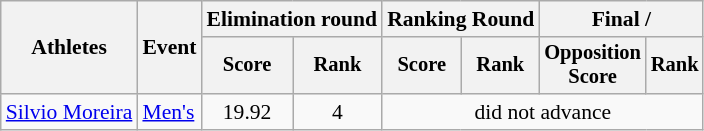<table class="wikitable" style="font-size:90%">
<tr>
<th rowspan="2">Athletes</th>
<th rowspan="2">Event</th>
<th colspan=2>Elimination round</th>
<th colspan=2>Ranking Round</th>
<th colspan=2>Final / </th>
</tr>
<tr style="font-size:95%">
<th>Score</th>
<th>Rank</th>
<th>Score</th>
<th>Rank</th>
<th>Opposition<br>Score</th>
<th>Rank</th>
</tr>
<tr align=center>
<td align=left><a href='#'>Silvio Moreira</a></td>
<td align=left><a href='#'>Men's</a></td>
<td>19.92</td>
<td>4</td>
<td colspan=4>did not advance</td>
</tr>
</table>
